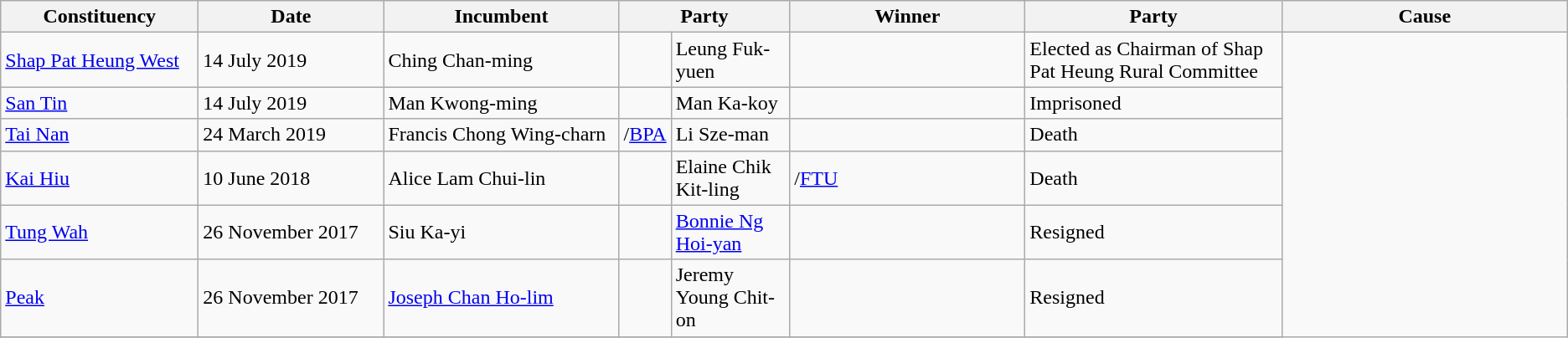<table class="wikitable">
<tr>
<th width=150px>Constituency</th>
<th width="140px">Date</th>
<th width=180px>Incumbent</th>
<th width=100px colspan=2>Party</th>
<th width=180px>Winner</th>
<th width=100px colspan=2>Party</th>
<th width=220px>Cause</th>
</tr>
<tr>
<td><a href='#'>Shap Pat Heung West</a></td>
<td>14 July 2019</td>
<td>Ching Chan-ming</td>
<td></td>
<td>Leung Fuk-yuen</td>
<td></td>
<td>Elected as Chairman of Shap Pat Heung Rural Committee</td>
</tr>
<tr>
<td><a href='#'>San Tin</a></td>
<td>14 July 2019</td>
<td>Man Kwong-ming</td>
<td></td>
<td>Man Ka-koy</td>
<td></td>
<td>Imprisoned</td>
</tr>
<tr>
<td><a href='#'>Tai Nan</a></td>
<td>24 March 2019</td>
<td>Francis Chong Wing-charn</td>
<td>/<a href='#'>BPA</a></td>
<td>Li Sze-man</td>
<td></td>
<td>Death</td>
</tr>
<tr>
<td><a href='#'>Kai Hiu</a></td>
<td>10 June 2018</td>
<td>Alice Lam Chui-lin</td>
<td></td>
<td>Elaine Chik Kit-ling</td>
<td>/<a href='#'>FTU</a></td>
<td>Death</td>
</tr>
<tr>
<td><a href='#'>Tung Wah</a></td>
<td>26 November 2017</td>
<td>Siu Ka-yi</td>
<td></td>
<td><a href='#'>Bonnie Ng Hoi-yan</a></td>
<td></td>
<td>Resigned</td>
</tr>
<tr>
<td><a href='#'>Peak</a></td>
<td>26 November 2017</td>
<td><a href='#'>Joseph Chan Ho-lim</a></td>
<td></td>
<td>Jeremy Young Chit-on</td>
<td></td>
<td>Resigned</td>
</tr>
<tr>
</tr>
</table>
